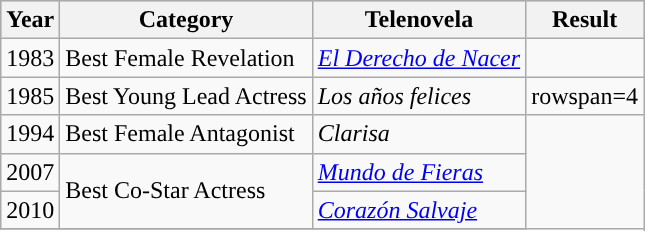<table class="wikitable">
<tr style="background:#b0c4de;">
<th>Year</th>
<th>Category</th>
<th>Telenovela</th>
<th>Result</th>
</tr>
<tr>
<td>1983</td>
<td>Best Female Revelation</td>
<td><em><a href='#'>El Derecho de Nacer</a></em></td>
<td></td>
</tr>
<tr>
<td>1985</td>
<td>Best Young Lead Actress</td>
<td><em>Los años felices</em></td>
<td>rowspan=4 </td>
</tr>
<tr>
<td>1994</td>
<td>Best Female Antagonist</td>
<td><em>Clarisa</em></td>
</tr>
<tr>
<td>2007</td>
<td rowspan=2>Best Co-Star Actress</td>
<td><em><a href='#'>Mundo de Fieras</a></em></td>
</tr>
<tr>
<td>2010</td>
<td><em><a href='#'>Corazón Salvaje</a></em></td>
</tr>
<tr>
</tr>
</table>
